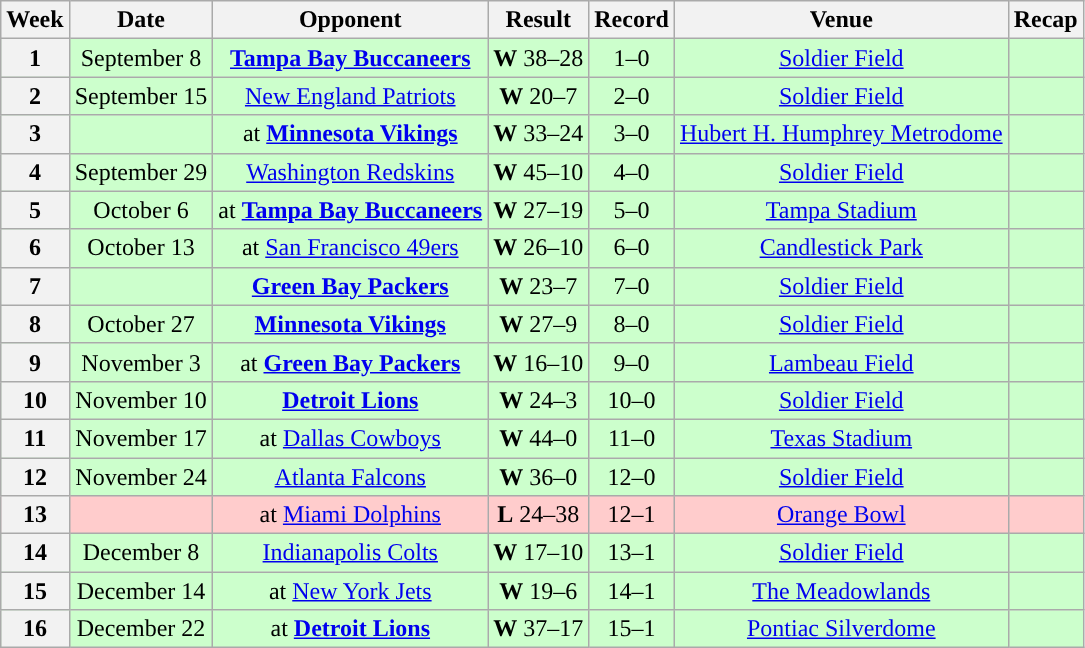<table class="wikitable" style="text-align:center">
<tr>
<th>Week</th>
<th>Date</th>
<th>Opponent</th>
<th>Result</th>
<th>Record</th>
<th>Venue</th>
<th>Recap</th>
</tr>
<tr style="background:#cfc;">
<th>1</th>
<td>September 8</td>
<td><strong><a href='#'>Tampa Bay Buccaneers</a></strong></td>
<td><strong>W</strong>  38–28</td>
<td>1–0</td>
<td><a href='#'>Soldier Field</a></td>
<td></td>
</tr>
<tr style="background:#cfc;">
<th>2</th>
<td>September 15</td>
<td><a href='#'>New England Patriots</a></td>
<td><strong>W</strong> 20–7</td>
<td>2–0</td>
<td><a href='#'>Soldier Field</a></td>
<td></td>
</tr>
<tr style="background:#cfc;">
<th>3</th>
<td></td>
<td>at <strong><a href='#'>Minnesota Vikings</a></strong></td>
<td><strong>W</strong> 33–24</td>
<td>3–0</td>
<td><a href='#'>Hubert H. Humphrey Metrodome</a></td>
<td></td>
</tr>
<tr style="background:#cfc;">
<th>4</th>
<td>September 29</td>
<td><a href='#'>Washington Redskins</a></td>
<td><strong>W</strong> 45–10</td>
<td>4–0</td>
<td><a href='#'>Soldier Field</a></td>
<td></td>
</tr>
<tr style="background:#cfc;">
<th>5</th>
<td>October 6</td>
<td>at <strong><a href='#'>Tampa Bay Buccaneers</a></strong></td>
<td><strong>W</strong> 27–19</td>
<td>5–0</td>
<td><a href='#'>Tampa Stadium</a></td>
<td></td>
</tr>
<tr style="background:#cfc;">
<th>6</th>
<td>October 13</td>
<td>at <a href='#'>San Francisco 49ers</a></td>
<td><strong>W</strong> 26–10</td>
<td>6–0</td>
<td><a href='#'>Candlestick Park</a></td>
<td></td>
</tr>
<tr style="background:#cfc;">
<th>7</th>
<td></td>
<td><strong><a href='#'>Green Bay Packers</a></strong></td>
<td><strong>W</strong> 23–7</td>
<td>7–0</td>
<td><a href='#'>Soldier Field</a></td>
<td></td>
</tr>
<tr style="background:#cfc;">
<th>8</th>
<td>October 27</td>
<td><strong><a href='#'>Minnesota Vikings</a></strong></td>
<td><strong>W</strong> 27–9</td>
<td>8–0</td>
<td><a href='#'>Soldier Field</a></td>
<td></td>
</tr>
<tr style="background:#cfc;">
<th>9</th>
<td>November 3</td>
<td>at <strong><a href='#'>Green Bay Packers</a></strong></td>
<td><strong>W</strong> 16–10</td>
<td>9–0</td>
<td><a href='#'>Lambeau Field</a></td>
<td></td>
</tr>
<tr style="background:#cfc;">
<th>10</th>
<td>November 10</td>
<td><strong><a href='#'>Detroit Lions</a></strong></td>
<td><strong>W</strong> 24–3</td>
<td>10–0</td>
<td><a href='#'>Soldier Field</a></td>
<td></td>
</tr>
<tr style="background:#cfc;">
<th>11</th>
<td>November 17</td>
<td>at <a href='#'>Dallas Cowboys</a></td>
<td><strong>W</strong> 44–0</td>
<td>11–0</td>
<td><a href='#'>Texas Stadium</a></td>
<td></td>
</tr>
<tr style="background:#cfc;">
<th>12</th>
<td>November 24</td>
<td><a href='#'>Atlanta Falcons</a></td>
<td><strong>W</strong> 36–0</td>
<td>12–0</td>
<td><a href='#'>Soldier Field</a></td>
<td></td>
</tr>
<tr style="background:#fcc;">
<th>13</th>
<td></td>
<td>at <a href='#'>Miami Dolphins</a></td>
<td><strong>L</strong> 24–38</td>
<td>12–1</td>
<td><a href='#'>Orange Bowl</a></td>
<td></td>
</tr>
<tr style="background:#cfc;">
<th>14</th>
<td>December 8</td>
<td><a href='#'>Indianapolis Colts</a></td>
<td><strong>W</strong> 17–10</td>
<td>13–1</td>
<td><a href='#'>Soldier Field</a></td>
<td></td>
</tr>
<tr style="background:#cfc;">
<th>15</th>
<td>December 14</td>
<td>at <a href='#'>New York Jets</a></td>
<td><strong>W</strong> 19–6</td>
<td>14–1</td>
<td><a href='#'>The Meadowlands</a></td>
<td></td>
</tr>
<tr style="background:#cfc;">
<th>16</th>
<td>December 22</td>
<td>at <strong><a href='#'>Detroit Lions</a></strong></td>
<td><strong>W</strong> 37–17</td>
<td>15–1</td>
<td><a href='#'>Pontiac Silverdome</a></td>
<td></td>
</tr>
</table>
